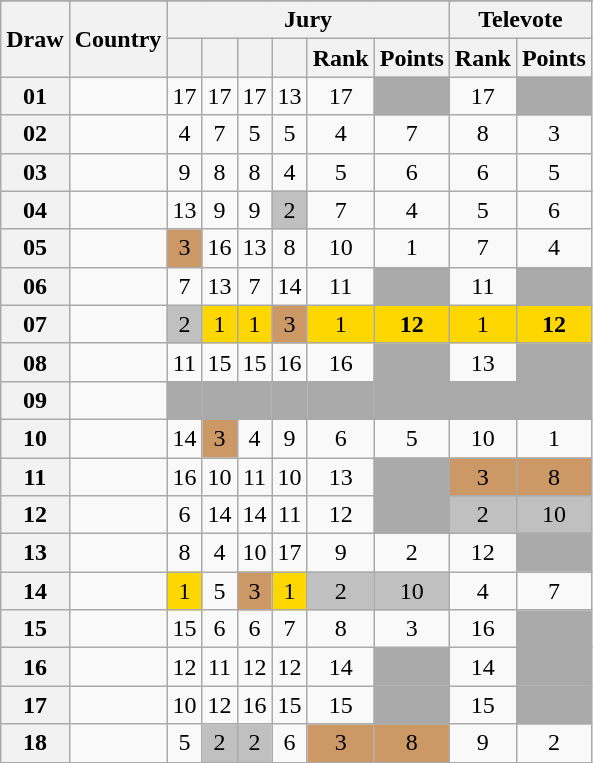<table class="sortable wikitable collapsible plainrowheaders" style="text-align:center;">
<tr>
</tr>
<tr>
<th scope="col" rowspan="2">Draw</th>
<th scope="col" rowspan="2">Country</th>
<th scope="col" colspan="6">Jury</th>
<th scope="col" colspan="2">Televote</th>
</tr>
<tr>
<th scope="col"><small></small></th>
<th scope="col"><small></small></th>
<th scope="col"><small></small></th>
<th scope="col"><small></small></th>
<th scope="col">Rank</th>
<th scope="col">Points</th>
<th scope="col">Rank</th>
<th scope="col">Points</th>
</tr>
<tr>
<th scope="row" style="text-align:center;">01</th>
<td style="text-align:left;"></td>
<td>17</td>
<td>17</td>
<td>17</td>
<td>13</td>
<td>17</td>
<td style="background:#AAAAAA;"></td>
<td>17</td>
<td style="background:#AAAAAA;"></td>
</tr>
<tr>
<th scope="row" style="text-align:center;">02</th>
<td style="text-align:left;"></td>
<td>4</td>
<td>7</td>
<td>5</td>
<td>5</td>
<td>4</td>
<td>7</td>
<td>8</td>
<td>3</td>
</tr>
<tr>
<th scope="row" style="text-align:center;">03</th>
<td style="text-align:left;"></td>
<td>9</td>
<td>8</td>
<td>8</td>
<td>4</td>
<td>5</td>
<td>6</td>
<td>6</td>
<td>5</td>
</tr>
<tr>
<th scope="row" style="text-align:center;">04</th>
<td style="text-align:left;"></td>
<td>13</td>
<td>9</td>
<td>9</td>
<td style="background:silver;">2</td>
<td>7</td>
<td>4</td>
<td>5</td>
<td>6</td>
</tr>
<tr>
<th scope="row" style="text-align:center;">05</th>
<td style="text-align:left;"></td>
<td style="background:#CC9966;">3</td>
<td>16</td>
<td>13</td>
<td>8</td>
<td>10</td>
<td>1</td>
<td>7</td>
<td>4</td>
</tr>
<tr>
<th scope="row" style="text-align:center;">06</th>
<td style="text-align:left;"></td>
<td>7</td>
<td>13</td>
<td>7</td>
<td>14</td>
<td>11</td>
<td style="background:#AAAAAA;"></td>
<td>11</td>
<td style="background:#AAAAAA;"></td>
</tr>
<tr>
<th scope="row" style="text-align:center;">07</th>
<td style="text-align:left;"></td>
<td style="background:silver;">2</td>
<td style="background:gold;">1</td>
<td style="background:gold;">1</td>
<td style="background:#CC9966;">3</td>
<td style="background:gold;">1</td>
<td style="background:gold;"><strong>12</strong></td>
<td style="background:gold;">1</td>
<td style="background:gold;"><strong>12</strong></td>
</tr>
<tr>
<th scope="row" style="text-align:center;">08</th>
<td style="text-align:left;"></td>
<td>11</td>
<td>15</td>
<td>15</td>
<td>16</td>
<td>16</td>
<td style="background:#AAAAAA;"></td>
<td>13</td>
<td style="background:#AAAAAA;"></td>
</tr>
<tr class="sortbottom">
<th scope="row" style="text-align:center;">09</th>
<td style="text-align:left;"></td>
<td style="background:#AAAAAA;"></td>
<td style="background:#AAAAAA;"></td>
<td style="background:#AAAAAA;"></td>
<td style="background:#AAAAAA;"></td>
<td style="background:#AAAAAA;"></td>
<td style="background:#AAAAAA;"></td>
<td style="background:#AAAAAA;"></td>
<td style="background:#AAAAAA;"></td>
</tr>
<tr>
<th scope="row" style="text-align:center;">10</th>
<td style="text-align:left;"></td>
<td>14</td>
<td style="background:#CC9966;">3</td>
<td>4</td>
<td>9</td>
<td>6</td>
<td>5</td>
<td>10</td>
<td>1</td>
</tr>
<tr>
<th scope="row" style="text-align:center;">11</th>
<td style="text-align:left;"></td>
<td>16</td>
<td>10</td>
<td>11</td>
<td>10</td>
<td>13</td>
<td style="background:#AAAAAA;"></td>
<td style="background:#CC9966;">3</td>
<td style="background:#CC9966;">8</td>
</tr>
<tr>
<th scope="row" style="text-align:center;">12</th>
<td style="text-align:left;"></td>
<td>6</td>
<td>14</td>
<td>14</td>
<td>11</td>
<td>12</td>
<td style="background:#AAAAAA;"></td>
<td style="background:silver;">2</td>
<td style="background:silver;">10</td>
</tr>
<tr>
<th scope="row" style="text-align:center;">13</th>
<td style="text-align:left;"></td>
<td>8</td>
<td>4</td>
<td>10</td>
<td>17</td>
<td>9</td>
<td>2</td>
<td>12</td>
<td style="background:#AAAAAA;"></td>
</tr>
<tr>
<th scope="row" style="text-align:center;">14</th>
<td style="text-align:left;"></td>
<td style="background:gold;">1</td>
<td>5</td>
<td style="background:#CC9966;">3</td>
<td style="background:gold;">1</td>
<td style="background:silver;">2</td>
<td style="background:silver;">10</td>
<td>4</td>
<td>7</td>
</tr>
<tr>
<th scope="row" style="text-align:center;">15</th>
<td style="text-align:left;"></td>
<td>15</td>
<td>6</td>
<td>6</td>
<td>7</td>
<td>8</td>
<td>3</td>
<td>16</td>
<td style="background:#AAAAAA;"></td>
</tr>
<tr>
<th scope="row" style="text-align:center;">16</th>
<td style="text-align:left;"></td>
<td>12</td>
<td>11</td>
<td>12</td>
<td>12</td>
<td>14</td>
<td style="background:#AAAAAA;"></td>
<td>14</td>
<td style="background:#AAAAAA;"></td>
</tr>
<tr>
<th scope="row" style="text-align:center;">17</th>
<td style="text-align:left;"></td>
<td>10</td>
<td>12</td>
<td>16</td>
<td>15</td>
<td>15</td>
<td style="background:#AAAAAA;"></td>
<td>15</td>
<td style="background:#AAAAAA;"></td>
</tr>
<tr>
<th scope="row" style="text-align:center;">18</th>
<td style="text-align:left;"></td>
<td>5</td>
<td style="background:silver;">2</td>
<td style="background:silver;">2</td>
<td>6</td>
<td style="background:#CC9966;">3</td>
<td style="background:#CC9966;">8</td>
<td>9</td>
<td>2</td>
</tr>
</table>
